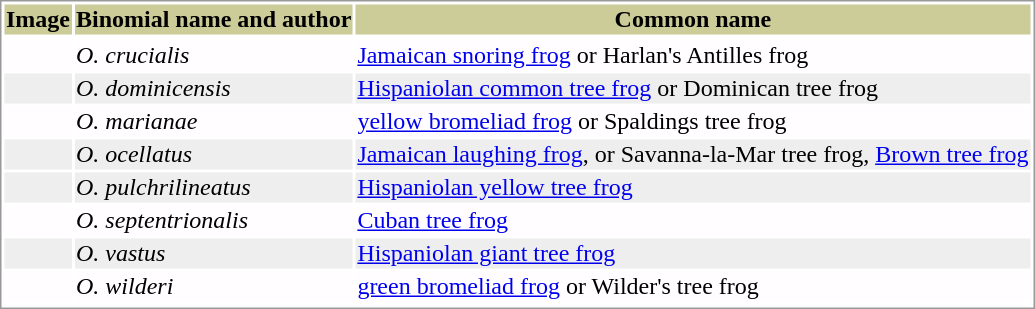<table style="text-align:left; border:1px solid #999999; ">
<tr style="background:#CCCC99; text-align: center; ">
<th>Image</th>
<th>Binomial name and author</th>
<th>Common name</th>
</tr>
<tr>
</tr>
<tr style="background:#FFFDFF;">
<td></td>
<td><em>O. crucialis</em> </td>
<td><a href='#'>Jamaican snoring frog</a> or Harlan's Antilles frog</td>
</tr>
<tr style="background:#EEEEEE;">
<td></td>
<td><em>O. dominicensis</em> </td>
<td><a href='#'>Hispaniolan common tree frog</a> or Dominican tree frog</td>
</tr>
<tr style="background:#FFFDFF;">
<td></td>
<td><em>O. marianae</em> </td>
<td><a href='#'>yellow bromeliad frog</a> or Spaldings tree frog</td>
</tr>
<tr style="background:#EEEEEE;">
<td></td>
<td><em>O. ocellatus</em> </td>
<td><a href='#'>Jamaican laughing frog</a>, or Savanna-la-Mar tree frog, <a href='#'>Brown tree frog</a></td>
</tr>
<tr style="background:#EEEEEE;">
<td></td>
<td><em>O. pulchrilineatus</em> </td>
<td><a href='#'>Hispaniolan yellow tree frog</a></td>
</tr>
<tr style="background:#FFFDFF;">
<td></td>
<td><em>O. septentrionalis</em> </td>
<td><a href='#'>Cuban tree frog</a></td>
</tr>
<tr style="background:#EEEEEE;">
<td></td>
<td><em>O. vastus</em> </td>
<td><a href='#'>Hispaniolan giant tree frog</a></td>
</tr>
<tr style="background:#FFFDFF;">
<td></td>
<td><em>O. wilderi</em> </td>
<td><a href='#'>green bromeliad frog</a> or Wilder's tree frog</td>
</tr>
<tr>
</tr>
</table>
